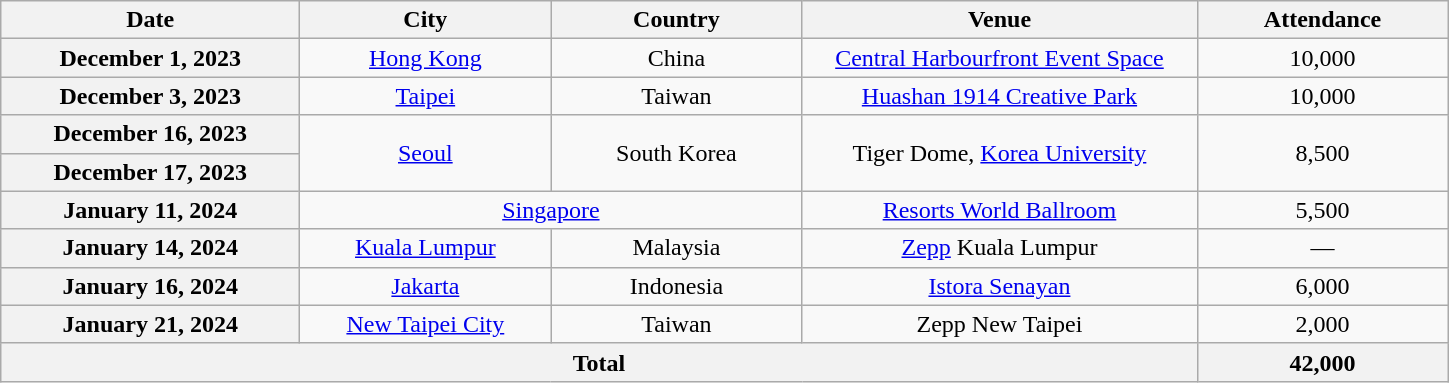<table class="wikitable plainrowheaders" style="text-align:center">
<tr>
<th scope="col" style="width:12em">Date</th>
<th scope="col" style="width:10em">City</th>
<th scope="col" style="width:10em">Country</th>
<th scope="col" style="width:16em">Venue</th>
<th scope="col" style="width:10em">Attendance</th>
</tr>
<tr>
<th scope="row" style="text-align:center">December 1, 2023</th>
<td><a href='#'>Hong Kong</a></td>
<td>China</td>
<td><a href='#'>Central Harbourfront Event Space</a></td>
<td>10,000</td>
</tr>
<tr>
<th scope="row" style="text-align:center">December 3, 2023</th>
<td><a href='#'>Taipei</a></td>
<td>Taiwan</td>
<td><a href='#'>Huashan 1914 Creative Park</a></td>
<td>10,000</td>
</tr>
<tr>
<th scope="row" style="text-align:center">December 16, 2023</th>
<td rowspan="2"><a href='#'>Seoul</a></td>
<td rowspan="2">South Korea</td>
<td rowspan="2">Tiger Dome, <a href='#'>Korea University</a></td>
<td rowspan="2">8,500</td>
</tr>
<tr>
<th scope="row" style="text-align:center">December 17, 2023</th>
</tr>
<tr>
<th scope="row" style="text-align:center">January 11, 2024</th>
<td colspan="2"><a href='#'>Singapore</a></td>
<td><a href='#'>Resorts World Ballroom</a></td>
<td>5,500</td>
</tr>
<tr>
<th scope="row" style="text-align:center">January 14, 2024</th>
<td><a href='#'>Kuala Lumpur</a></td>
<td>Malaysia</td>
<td><a href='#'>Zepp</a> Kuala Lumpur</td>
<td>—</td>
</tr>
<tr>
<th scope="row" style="text-align:center">January 16, 2024</th>
<td><a href='#'>Jakarta</a></td>
<td>Indonesia</td>
<td><a href='#'>Istora Senayan</a></td>
<td>6,000</td>
</tr>
<tr>
<th scope="row" style="text-align:center">January 21, 2024</th>
<td><a href='#'>New Taipei City</a></td>
<td>Taiwan</td>
<td>Zepp New Taipei</td>
<td>2,000</td>
</tr>
<tr>
<th colspan="4">Total</th>
<th>42,000</th>
</tr>
</table>
